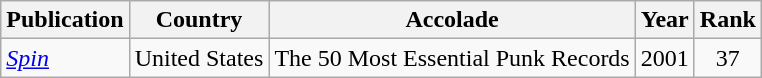<table class="wikitable">
<tr>
<th>Publication</th>
<th>Country</th>
<th>Accolade</th>
<th>Year</th>
<th>Rank</th>
</tr>
<tr>
<td><em><a href='#'>Spin</a></em></td>
<td>United States</td>
<td>The 50 Most Essential Punk Records</td>
<td>2001</td>
<td style="text-align:center;">37</td>
</tr>
</table>
